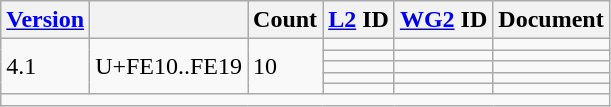<table class="wikitable sticky-header">
<tr>
<th><a href='#'>Version</a></th>
<th></th>
<th>Count</th>
<th><a href='#'>L2</a> ID</th>
<th><a href='#'>WG2</a> ID</th>
<th>Document</th>
</tr>
<tr>
<td rowspan="5">4.1</td>
<td rowspan="5">U+FE10..FE19</td>
<td rowspan="5">10</td>
<td></td>
<td></td>
<td></td>
</tr>
<tr>
<td></td>
<td></td>
<td></td>
</tr>
<tr>
<td></td>
<td></td>
<td></td>
</tr>
<tr>
<td></td>
<td></td>
<td></td>
</tr>
<tr>
<td></td>
<td></td>
<td></td>
</tr>
<tr class="sortbottom">
<td colspan="6"></td>
</tr>
</table>
